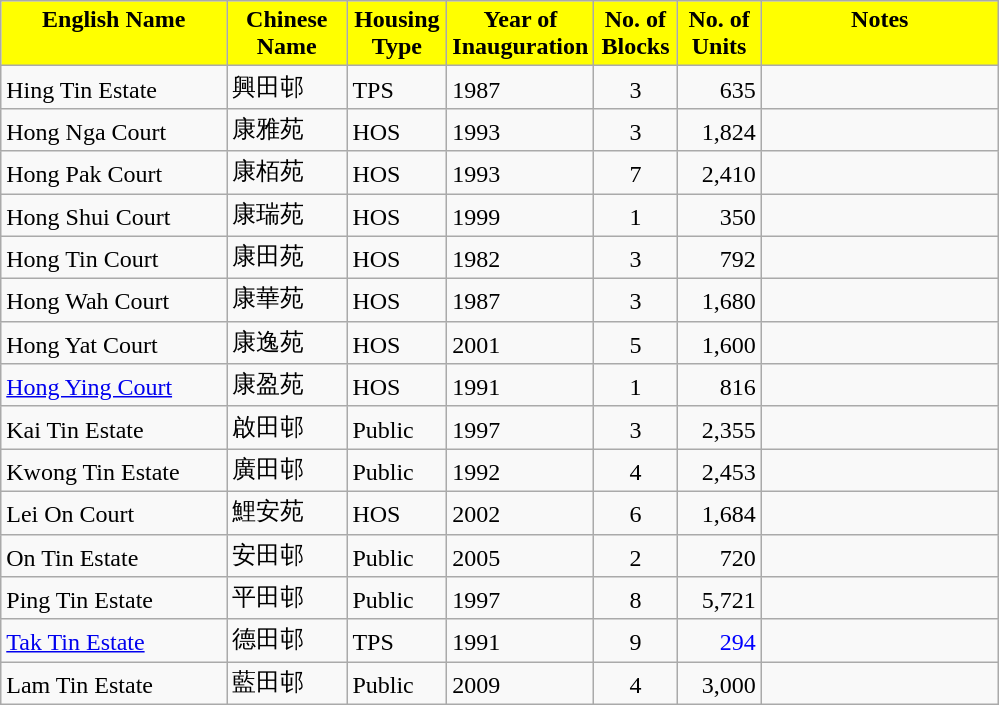<table class="wikitable">
<tr style="font-weight:bold;background-color:yellow" align="center" valign="top">
<td width="143.25" Height="12.75" align="center">English Name</td>
<td width="72.75" align="center" valign="top">Chinese Name</td>
<td width="59.25" align="center" valign="top">Housing Type</td>
<td width="48" align="center" valign="top">Year of Inauguration</td>
<td width="48" align="center" valign="top">No. of Blocks</td>
<td width="48.75" align="center" valign="top">No. of Units</td>
<td width="150.75" align="center" valign="top">Notes</td>
</tr>
<tr valign="bottom">
<td Height="12.75">Hing Tin Estate</td>
<td>興田邨</td>
<td>TPS</td>
<td>1987</td>
<td align="center">3</td>
<td align="right">635</td>
<td></td>
</tr>
<tr valign="bottom">
<td Height="12.75">Hong Nga Court</td>
<td>康雅苑</td>
<td>HOS</td>
<td>1993</td>
<td align="center">3</td>
<td align="right">1,824</td>
<td></td>
</tr>
<tr valign="bottom">
<td Height="12.75">Hong Pak Court</td>
<td>康栢苑</td>
<td>HOS</td>
<td>1993</td>
<td align="center">7</td>
<td align="right">2,410</td>
<td></td>
</tr>
<tr valign="bottom">
<td Height="12.75">Hong Shui Court</td>
<td>康瑞苑</td>
<td>HOS</td>
<td>1999</td>
<td align="center">1</td>
<td align="right">350</td>
<td></td>
</tr>
<tr valign="bottom">
<td Height="12.75">Hong Tin Court</td>
<td>康田苑</td>
<td>HOS</td>
<td>1982</td>
<td align="center">3</td>
<td align="right">792</td>
<td></td>
</tr>
<tr valign="bottom">
<td Height="12.75">Hong Wah Court</td>
<td>康華苑</td>
<td>HOS</td>
<td>1987</td>
<td align="center">3</td>
<td align="right">1,680</td>
<td></td>
</tr>
<tr valign="bottom">
<td Height="12.75">Hong Yat Court</td>
<td>康逸苑</td>
<td>HOS</td>
<td>2001</td>
<td align="center">5</td>
<td align="right">1,600</td>
<td></td>
</tr>
<tr valign="bottom">
<td Height="12.75"><a href='#'>Hong Ying Court</a></td>
<td>康盈苑</td>
<td>HOS</td>
<td>1991</td>
<td align="center">1</td>
<td align="right">816</td>
<td></td>
</tr>
<tr valign="bottom">
<td Height="12.75">Kai Tin Estate</td>
<td>啟田邨</td>
<td>Public</td>
<td>1997</td>
<td align="center">3</td>
<td align="right">2,355</td>
<td></td>
</tr>
<tr valign="bottom">
<td Height="12.75">Kwong Tin Estate</td>
<td>廣田邨</td>
<td>Public</td>
<td>1992</td>
<td align="center">4</td>
<td align="right">2,453</td>
<td></td>
</tr>
<tr valign="bottom">
<td Height="12.75">Lei On Court</td>
<td>鯉安苑</td>
<td>HOS</td>
<td>2002</td>
<td align="center">6</td>
<td align="right">1,684</td>
<td></td>
</tr>
<tr valign="bottom">
<td Height="12.75">On Tin Estate</td>
<td>安田邨</td>
<td>Public</td>
<td>2005</td>
<td align="center">2</td>
<td align="right">720</td>
<td></td>
</tr>
<tr valign="bottom">
<td Height="12.75">Ping Tin Estate</td>
<td>平田邨</td>
<td>Public</td>
<td>1997</td>
<td align="center">8</td>
<td align="right">5,721</td>
<td></td>
</tr>
<tr valign="bottom">
<td Height="12.75"><a href='#'>Tak Tin Estate</a></td>
<td>德田邨</td>
<td>TPS</td>
<td>1991</td>
<td align="center">9</td>
<td style="color:#0000FF" align="right">294</td>
<td></td>
</tr>
<tr valign="bottom">
<td Height="12.75">Lam Tin Estate</td>
<td>藍田邨</td>
<td>Public</td>
<td>2009</td>
<td align="center">4</td>
<td align="right">3,000</td>
<td></td>
</tr>
</table>
